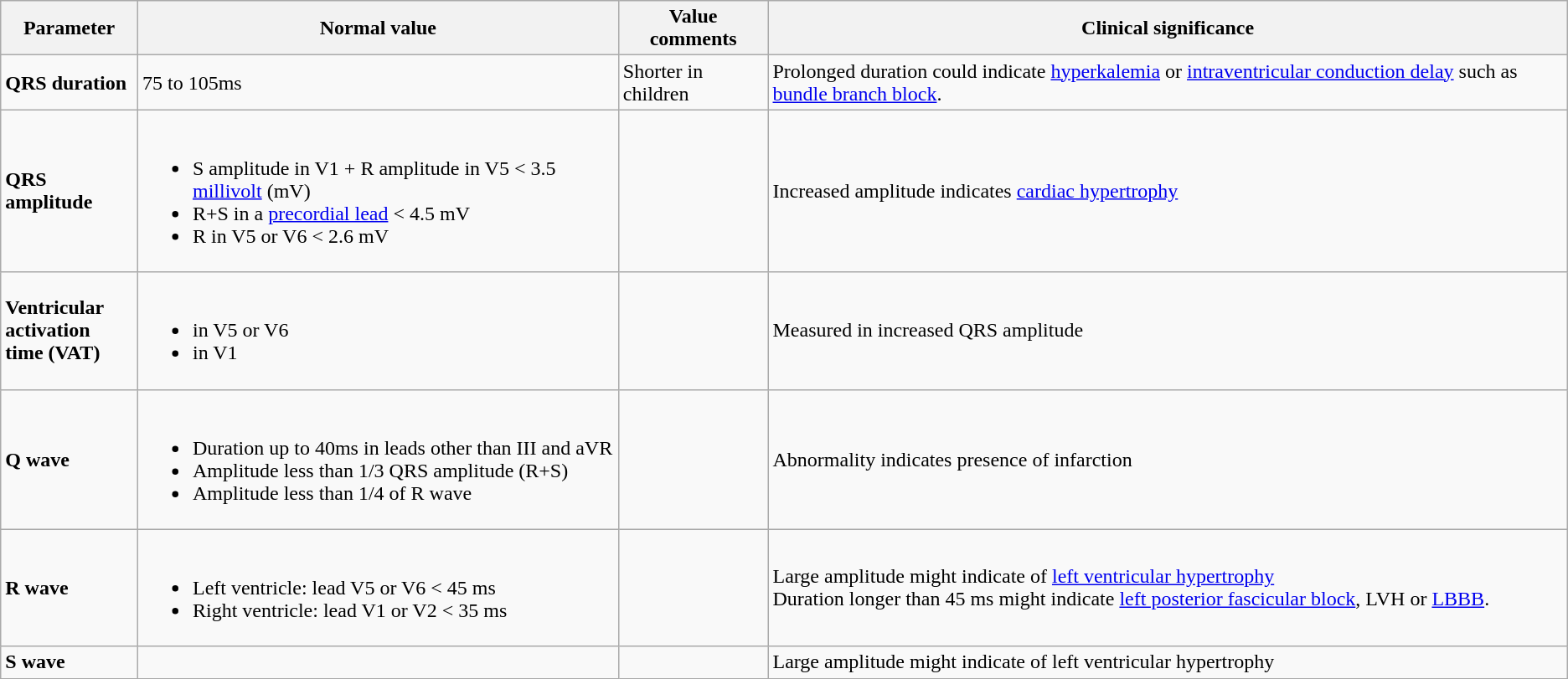<table class="wikitable">
<tr>
<th>Parameter</th>
<th>Normal value</th>
<th>Value comments</th>
<th>Clinical significance</th>
</tr>
<tr>
<td><strong>QRS duration</strong></td>
<td>75 to 105ms</td>
<td>Shorter in children</td>
<td>Prolonged duration could indicate <a href='#'>hyperkalemia</a> or <a href='#'>intraventricular conduction delay</a> such as <a href='#'>bundle branch block</a>.</td>
</tr>
<tr>
<td><strong>QRS amplitude</strong></td>
<td><br><ul><li>S amplitude in V1 + R amplitude in V5 < 3.5 <a href='#'>millivolt</a> (mV)</li><li>R+S in a <a href='#'>precordial lead</a> < 4.5 mV</li><li>R in V5 or V6 < 2.6 mV</li></ul></td>
<td></td>
<td>Increased amplitude indicates <a href='#'>cardiac hypertrophy</a></td>
</tr>
<tr>
<td><strong>Ventricular <br>activation <br>time (VAT)</strong></td>
<td><br><ul><li> in V5 or V6</li><li> in V1</li></ul></td>
<td></td>
<td>Measured in increased QRS amplitude</td>
</tr>
<tr>
<td><strong>Q wave</strong></td>
<td><br><ul><li>Duration up to 40ms in leads other than III and aVR</li><li>Amplitude less than 1/3 QRS amplitude (R+S)</li><li>Amplitude less than 1/4 of R wave</li></ul></td>
<td></td>
<td>Abnormality indicates presence of infarction</td>
</tr>
<tr>
<td><strong>R wave</strong></td>
<td><br><ul><li>Left ventricle: lead V5 or V6 < 45 ms</li><li>Right ventricle: lead V1 or V2 < 35 ms</li></ul></td>
<td></td>
<td>Large amplitude might indicate of <a href='#'>left ventricular hypertrophy</a><br>Duration longer than 45 ms might indicate <a href='#'>left posterior fascicular block</a>, LVH or <a href='#'>LBBB</a>.</td>
</tr>
<tr>
<td><strong>S wave</strong></td>
<td></td>
<td></td>
<td>Large amplitude might indicate of left ventricular hypertrophy</td>
</tr>
</table>
